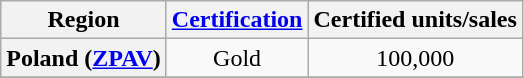<table class="wikitable sortable plainrowheaders" style="text-align:center">
<tr>
<th scope="col">Region</th>
<th scope="col"><a href='#'>Certification</a></th>
<th scope="col">Certified units/sales</th>
</tr>
<tr>
<th scope="row">Poland (<a href='#'>ZPAV</a>)</th>
<td>Gold</td>
<td>100,000</td>
</tr>
<tr>
</tr>
</table>
